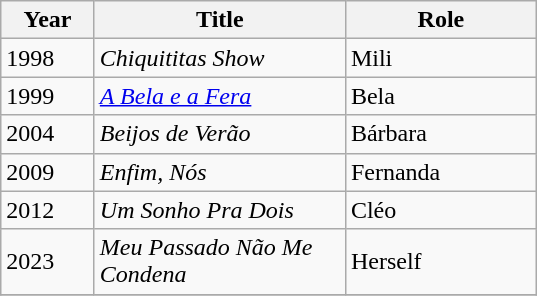<table class="wikitable sortable">
<tr>
<th width=055>Year</th>
<th width=160>Title</th>
<th width=120>Role</th>
</tr>
<tr>
<td>1998</td>
<td><em>Chiquititas Show</em></td>
<td>Mili</td>
</tr>
<tr>
<td>1999</td>
<td><em><a href='#'>A Bela e a Fera</a></em></td>
<td>Bela</td>
</tr>
<tr>
<td>2004</td>
<td><em>Beijos de Verão</em></td>
<td>Bárbara</td>
</tr>
<tr>
<td>2009</td>
<td><em>Enfim, Nós</em></td>
<td>Fernanda</td>
</tr>
<tr>
<td>2012</td>
<td><em>Um Sonho Pra Dois</em></td>
<td>Cléo</td>
</tr>
<tr>
<td>2023</td>
<td><em>Meu Passado Não Me Condena</em></td>
<td>Herself</td>
</tr>
<tr>
</tr>
</table>
